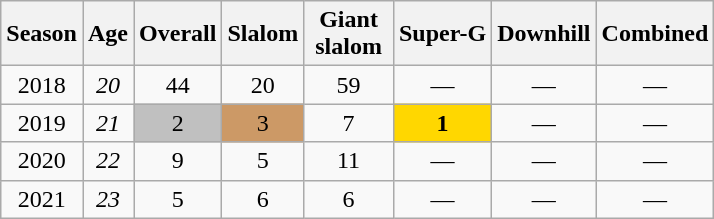<table class=wikitable style="text-align:center">
<tr>
<th>Season</th>
<th>Age</th>
<th>Overall</th>
<th>Slalom</th>
<th>Giant<br> slalom </th>
<th>Super-G</th>
<th>Downhill</th>
<th>Combined</th>
</tr>
<tr>
<td>2018</td>
<td><em>20</em></td>
<td>44</td>
<td>20</td>
<td>59</td>
<td>—</td>
<td>—</td>
<td>—</td>
</tr>
<tr>
<td>2019</td>
<td><em>21</em></td>
<td bgcolor="silver">2</td>
<td bgcolor="cc9966">3</td>
<td>7</td>
<td bgcolor="gold"><strong>1</strong></td>
<td>—</td>
<td>—</td>
</tr>
<tr>
<td>2020</td>
<td><em>22</em></td>
<td>9</td>
<td>5</td>
<td>11</td>
<td>—</td>
<td>—</td>
<td>—</td>
</tr>
<tr>
<td>2021</td>
<td><em>23</em></td>
<td>5</td>
<td>6</td>
<td>6</td>
<td>—</td>
<td>—</td>
<td>—</td>
</tr>
</table>
